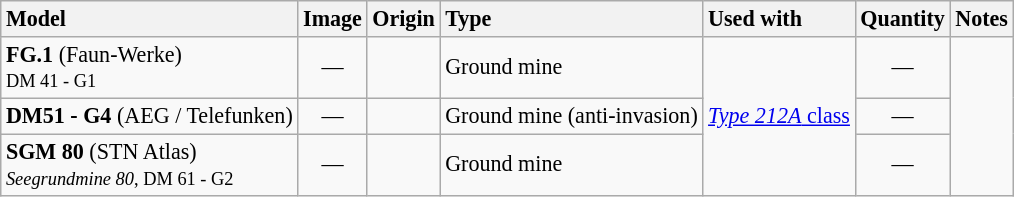<table class="wikitable" style="font-size: 92%;">
<tr>
<th style="text-align: left">Model</th>
<th style="text-align: left">Image</th>
<th style="text-align: left">Origin</th>
<th style="text-align: left">Type</th>
<th style="text-align: left">Used with</th>
<th style="text-align: left">Quantity</th>
<th style="text-align: left">Notes</th>
</tr>
<tr>
<td><strong>FG.1</strong> (Faun-Werke)<br><small>DM 41 - G1</small></td>
<td style="text-align: center">—</td>
<td></td>
<td>Ground mine</td>
<td rowspan="3"><a href='#'><em>Type 212A</em> class</a></td>
<td style="text-align: center">—</td>
<td rowspan="3"></td>
</tr>
<tr>
<td><strong>DM51 - G4</strong> (AEG / Telefunken)</td>
<td style="text-align: center">—</td>
<td><br></td>
<td>Ground mine (anti-invasion)</td>
<td style="text-align: center">—</td>
</tr>
<tr>
<td><strong>SGM 80</strong> (STN Atlas)<br><small><em>Seegrundmine 80</em>, DM 61 - G2</small></td>
<td style="text-align: center">—</td>
<td></td>
<td>Ground mine</td>
<td style="text-align: center">—</td>
</tr>
</table>
